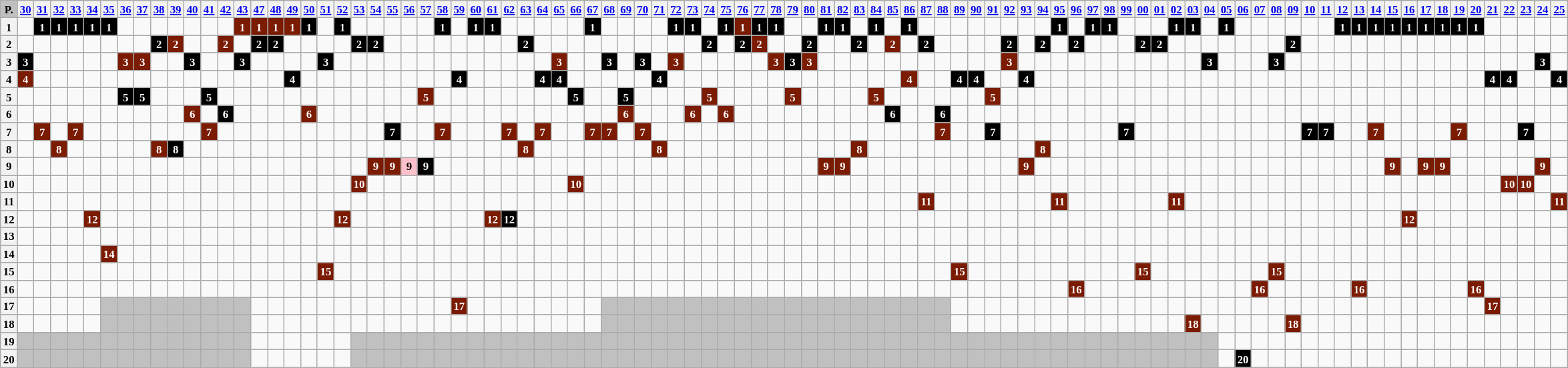<table class="wikitable" style="text-align: center; font-size:70%">
<tr>
<th style="background:#c0c0c0">P.</th>
<th><a href='#'>30</a></th>
<th><a href='#'>31</a></th>
<th><a href='#'>32</a></th>
<th><a href='#'>33</a></th>
<th><a href='#'>34</a></th>
<th><a href='#'>35</a></th>
<th><a href='#'>36</a></th>
<th><a href='#'>37</a></th>
<th><a href='#'>38</a></th>
<th><a href='#'>39</a></th>
<th><a href='#'>40</a></th>
<th><a href='#'>41</a></th>
<th><a href='#'>42</a></th>
<th><a href='#'>43</a></th>
<th><a href='#'>47</a></th>
<th><a href='#'>48</a></th>
<th><a href='#'>49</a></th>
<th><a href='#'>50</a></th>
<th><a href='#'>51</a></th>
<th><a href='#'>52</a></th>
<th><a href='#'>53</a></th>
<th><a href='#'>54</a></th>
<th><a href='#'>55</a></th>
<th><a href='#'>56</a></th>
<th><a href='#'>57</a></th>
<th><a href='#'>58</a></th>
<th><a href='#'>59</a></th>
<th><a href='#'>60</a></th>
<th><a href='#'>61</a></th>
<th><a href='#'>62</a></th>
<th><a href='#'>63</a></th>
<th><a href='#'>64</a></th>
<th><a href='#'>65</a></th>
<th><a href='#'>66</a></th>
<th><a href='#'>67</a></th>
<th><a href='#'>68</a></th>
<th><a href='#'>69</a></th>
<th><a href='#'>70</a></th>
<th><a href='#'>71</a></th>
<th><a href='#'>72</a></th>
<th><a href='#'>73</a></th>
<th><a href='#'>74</a></th>
<th><a href='#'>75</a></th>
<th><a href='#'>76</a></th>
<th><a href='#'>77</a></th>
<th><a href='#'>78</a></th>
<th><a href='#'>79</a></th>
<th><a href='#'>80</a></th>
<th><a href='#'>81</a></th>
<th><a href='#'>82</a></th>
<th><a href='#'>83</a></th>
<th><a href='#'>84</a></th>
<th><a href='#'>85</a></th>
<th><a href='#'>86</a></th>
<th><a href='#'>87</a></th>
<th><a href='#'>88</a></th>
<th><a href='#'>89</a></th>
<th><a href='#'>90</a></th>
<th><a href='#'>91</a></th>
<th><a href='#'>92</a></th>
<th><a href='#'>93</a></th>
<th><a href='#'>94</a></th>
<th><a href='#'>95</a></th>
<th><a href='#'>96</a></th>
<th><a href='#'>97</a></th>
<th><a href='#'>98</a></th>
<th><a href='#'>99</a></th>
<th><a href='#'>00</a></th>
<th><a href='#'>01</a></th>
<th><a href='#'>02</a></th>
<th><a href='#'>03</a></th>
<th><a href='#'>04</a></th>
<th><a href='#'>05</a></th>
<th><a href='#'>06</a></th>
<th><a href='#'>07</a></th>
<th><a href='#'>08</a></th>
<th><a href='#'>09</a></th>
<th><a href='#'>10</a></th>
<th><a href='#'>11</a></th>
<th><a href='#'>12</a></th>
<th><a href='#'>13</a></th>
<th><a href='#'>14</a></th>
<th><a href='#'>15</a></th>
<th><a href='#'>16</a></th>
<th><a href='#'>17</a></th>
<th><a href='#'>18</a></th>
<th><a href='#'>19</a></th>
<th><a href='#'>20</a></th>
<th><a href='#'>21</a></th>
<th><a href='#'>22</a></th>
<th><a href='#'>23</a></th>
<th><a href='#'>24</a></th>
<th><a href='#'>25</a></th>
</tr>
<tr>
<th>1</th>
<td></td>
<td style="background-color:black;color:white;"><strong>1</strong></td>
<td style="background-color:black;color:white;"><strong>1</strong></td>
<td style="background-color:black;color:white;"><strong>1</strong></td>
<td style="background-color:black;color:white;"><strong>1</strong></td>
<td style="background-color:black;color:white;"><strong>1</strong></td>
<td></td>
<td></td>
<td></td>
<td></td>
<td></td>
<td></td>
<td></td>
<td style="background-color:#7B1B02;color:white;"><strong>1</strong></td>
<td style="background-color:#7B1B02;color:white;"><strong>1</strong></td>
<td style="background-color:#7B1B02;color:white;"><strong>1</strong></td>
<td style="background-color:#7B1B02;color:white;"><strong>1</strong></td>
<td style="background-color:black;color:white;"><strong>1</strong></td>
<td></td>
<td style="background-color:black;color:white;"><strong>1</strong></td>
<td></td>
<td></td>
<td></td>
<td></td>
<td></td>
<td style="background-color:black;color:white;"><strong>1</strong></td>
<td></td>
<td style="background-color:black;color:white;"><strong>1</strong></td>
<td style="background-color:black;color:white;"><strong>1</strong></td>
<td></td>
<td></td>
<td></td>
<td></td>
<td></td>
<td style="background-color:black;color:white;"><strong>1</strong></td>
<td></td>
<td></td>
<td></td>
<td></td>
<td style="background-color:black;color:white;"><strong>1</strong></td>
<td style="background-color:black;color:white;"><strong>1</strong></td>
<td></td>
<td style="background-color:black;color:white;"><strong>1</strong></td>
<td style="background-color:#7B1B02;color:white;"><strong>1</strong></td>
<td style="background-color:black;color:white;"><strong>1</strong></td>
<td style="background-color:black;color:white;"><strong>1</strong></td>
<td></td>
<td></td>
<td style="background-color:black;color:white;"><strong>1</strong></td>
<td style="background-color:black;color:white;"><strong>1</strong></td>
<td></td>
<td style="background-color:black;color:white;"><strong>1</strong></td>
<td></td>
<td style="background-color:black;color:white;"><strong>1</strong></td>
<td></td>
<td></td>
<td></td>
<td></td>
<td></td>
<td></td>
<td></td>
<td></td>
<td style="background-color:black;color:white;"><strong>1</strong></td>
<td></td>
<td style="background-color:black;color:white;"><strong>1</strong></td>
<td style="background-color:black;color:white;"><strong>1</strong></td>
<td></td>
<td></td>
<td></td>
<td style="background-color:black;color:white;"><strong>1</strong></td>
<td style="background-color:black;color:white;"><strong>1</strong></td>
<td></td>
<td style="background-color:black;color:white;"><strong>1</strong></td>
<td></td>
<td></td>
<td></td>
<td></td>
<td></td>
<td></td>
<td style="background-color:black;color:white;"><strong>1</strong></td>
<td style="background-color:black;color:white;"><strong>1</strong></td>
<td style="background-color:black;color:white;"><strong>1</strong></td>
<td style="background-color:black;color:white;"><strong>1</strong></td>
<td style="background-color:black;color:white;"><strong>1</strong></td>
<td style="background-color:black;color:white;"><strong>1</strong></td>
<td style="background-color:black;color:white;"><strong>1</strong></td>
<td style="background-color:black;color:white;"><strong>1</strong></td>
<td style="background-color:black;color:white;"><strong>1</strong></td>
<td></td>
<td></td>
<td></td>
<td></td>
<td></td>
</tr>
<tr>
<th>2</th>
<td></td>
<td></td>
<td></td>
<td></td>
<td></td>
<td></td>
<td></td>
<td></td>
<td style="background-color:black;color:white;"><strong>2</strong></td>
<td style="background-color:#7B1B02;color:white;"><strong>2</strong></td>
<td></td>
<td></td>
<td style="background-color:#7B1B02;color:white;"><strong>2</strong></td>
<td></td>
<td style="background-color:black;color:white;"><strong>2</strong></td>
<td style="background-color:black;color:white;"><strong>2</strong></td>
<td></td>
<td></td>
<td></td>
<td></td>
<td style="background-color:black;color:white;"><strong>2</strong></td>
<td style="background-color:black;color:white;"><strong>2</strong></td>
<td></td>
<td></td>
<td></td>
<td></td>
<td></td>
<td></td>
<td></td>
<td></td>
<td style="background-color:black;color:white;"><strong>2</strong></td>
<td></td>
<td></td>
<td></td>
<td></td>
<td></td>
<td></td>
<td></td>
<td></td>
<td></td>
<td></td>
<td style="background-color:black;color:white;"><strong>2</strong></td>
<td></td>
<td style="background-color:black;color:white;"><strong>2</strong></td>
<td style="background-color:#7B1B02;color:white;"><strong>2</strong></td>
<td></td>
<td></td>
<td style="background-color:black;color:white;"><strong>2</strong></td>
<td></td>
<td></td>
<td style="background-color:black;color:white;"><strong>2</strong></td>
<td></td>
<td style="background-color:#7B1B02;color:white;"><strong>2</strong></td>
<td></td>
<td style="background-color:black;color:white;"><strong>2</strong></td>
<td></td>
<td></td>
<td></td>
<td></td>
<td style="background-color:black;color:white;"><strong>2</strong></td>
<td></td>
<td style="background-color:black;color:white;"><strong>2</strong></td>
<td></td>
<td style="background-color:black;color:white;"><strong>2</strong></td>
<td></td>
<td></td>
<td></td>
<td style="background-color:black;color:white;"><strong>2</strong></td>
<td style="background-color:black;color:white;"><strong>2</strong></td>
<td></td>
<td></td>
<td></td>
<td></td>
<td></td>
<td></td>
<td></td>
<td style="background-color:black;color:white;"><strong>2</strong></td>
<td></td>
<td></td>
<td></td>
<td></td>
<td></td>
<td></td>
<td></td>
<td></td>
<td></td>
<td></td>
<td></td>
<td></td>
<td></td>
<td></td>
<td></td>
<td></td>
</tr>
<tr>
<th>3</th>
<td style="background-color:black;color:white;"><strong>3</strong></td>
<td></td>
<td></td>
<td></td>
<td></td>
<td></td>
<td style="background-color:#7B1B02;color:white;"><strong>3</strong></td>
<td style="background-color:#7B1B02;color:white;"><strong>3</strong></td>
<td></td>
<td></td>
<td style="background-color:black;color:white;"><strong>3</strong></td>
<td></td>
<td></td>
<td style="background-color:black;color:white;"><strong>3</strong></td>
<td></td>
<td></td>
<td></td>
<td></td>
<td style="background-color:black;color:white;"><strong>3</strong></td>
<td></td>
<td></td>
<td></td>
<td></td>
<td></td>
<td></td>
<td></td>
<td></td>
<td></td>
<td></td>
<td></td>
<td></td>
<td></td>
<td style="background-color:#7B1B02;color:white;"><strong>3</strong></td>
<td></td>
<td></td>
<td style="background-color:black;color:white;"><strong>3</strong></td>
<td></td>
<td style="background-color:black;color:white;"><strong>3</strong></td>
<td></td>
<td style="background-color:#7B1B02;color:white;"><strong>3</strong></td>
<td></td>
<td></td>
<td></td>
<td></td>
<td></td>
<td style="background-color:#7B1B02;color:white;"><strong>3</strong></td>
<td style="background-color:black;color:white;"><strong>3</strong></td>
<td style="background-color:#7B1B02;color:white;"><strong>3</strong></td>
<td></td>
<td></td>
<td></td>
<td></td>
<td></td>
<td></td>
<td></td>
<td></td>
<td></td>
<td></td>
<td></td>
<td style="background-color:#7B1B02;color:white;"><strong>3</strong></td>
<td></td>
<td></td>
<td></td>
<td></td>
<td></td>
<td></td>
<td></td>
<td></td>
<td></td>
<td></td>
<td></td>
<td style="background-color:black;color:white;"><strong>3</strong></td>
<td></td>
<td></td>
<td></td>
<td style="background-color:black;color:white;"><strong>3</strong></td>
<td></td>
<td></td>
<td></td>
<td></td>
<td></td>
<td></td>
<td></td>
<td></td>
<td></td>
<td></td>
<td></td>
<td></td>
<td></td>
<td></td>
<td></td>
<td style="background-color:black;color:white;"><strong>3</strong></td>
<td></td>
</tr>
<tr>
<th>4</th>
<td style="background-color:#7B1B02;color:white;"><strong>4</strong></td>
<td></td>
<td></td>
<td></td>
<td></td>
<td></td>
<td></td>
<td></td>
<td></td>
<td></td>
<td></td>
<td></td>
<td></td>
<td></td>
<td></td>
<td></td>
<td style="background-color:black;color:white;"><strong>4</strong></td>
<td></td>
<td></td>
<td></td>
<td></td>
<td></td>
<td></td>
<td></td>
<td></td>
<td></td>
<td style="background-color:black;color:white;"><strong>4</strong></td>
<td></td>
<td></td>
<td></td>
<td></td>
<td style="background-color:black;color:white;"><strong>4</strong></td>
<td style="background-color:black;color:white;"><strong>4</strong></td>
<td></td>
<td></td>
<td></td>
<td></td>
<td></td>
<td style="background-color:black;color:white;"><strong>4</strong></td>
<td></td>
<td></td>
<td></td>
<td></td>
<td></td>
<td></td>
<td></td>
<td></td>
<td></td>
<td></td>
<td></td>
<td></td>
<td></td>
<td></td>
<td style="background-color:#7B1B02;color:white;"><strong>4</strong></td>
<td></td>
<td></td>
<td style="background-color:black;color:white;"><strong>4</strong></td>
<td style="background-color:black;color:white;"><strong>4</strong></td>
<td></td>
<td></td>
<td style="background-color:black;color:white;"><strong>4</strong></td>
<td></td>
<td></td>
<td></td>
<td></td>
<td></td>
<td></td>
<td></td>
<td></td>
<td></td>
<td></td>
<td></td>
<td></td>
<td></td>
<td></td>
<td></td>
<td></td>
<td></td>
<td></td>
<td></td>
<td></td>
<td></td>
<td></td>
<td></td>
<td></td>
<td></td>
<td></td>
<td></td>
<td style="background-color:black;color:white;"><strong>4</strong></td>
<td style="background-color:black;color:white;"><strong>4</strong></td>
<td></td>
<td></td>
<td style="background-color:black;color:white;"><strong>4</strong></td>
</tr>
<tr>
<th>5</th>
<td></td>
<td></td>
<td></td>
<td></td>
<td></td>
<td></td>
<td style="background-color:black;color:white;"><strong>5</strong></td>
<td style="background-color:black;color:white;"><strong>5</strong></td>
<td></td>
<td></td>
<td></td>
<td style="background-color:black;color:white;"><strong>5</strong></td>
<td></td>
<td></td>
<td></td>
<td></td>
<td></td>
<td></td>
<td></td>
<td></td>
<td></td>
<td></td>
<td></td>
<td></td>
<td style="background-color:#7B1B02;color:white;"><strong>5</strong></td>
<td></td>
<td></td>
<td></td>
<td></td>
<td></td>
<td></td>
<td></td>
<td></td>
<td style="background-color:black;color:white;"><strong>5</strong></td>
<td></td>
<td></td>
<td style="background-color:black;color:white;"><strong>5</strong></td>
<td></td>
<td></td>
<td></td>
<td></td>
<td style="background-color:#7B1B02;color:white;"><strong>5</strong></td>
<td></td>
<td></td>
<td></td>
<td></td>
<td style="background-color:#7B1B02;color:white;"><strong>5</strong></td>
<td></td>
<td></td>
<td></td>
<td></td>
<td style="background-color:#7B1B02;color:white;"><strong>5</strong></td>
<td></td>
<td></td>
<td></td>
<td></td>
<td></td>
<td></td>
<td style="background-color:#7B1B02;color:white;"><strong>5</strong></td>
<td></td>
<td></td>
<td></td>
<td></td>
<td></td>
<td></td>
<td></td>
<td></td>
<td></td>
<td></td>
<td></td>
<td></td>
<td></td>
<td></td>
<td></td>
<td></td>
<td></td>
<td></td>
<td></td>
<td></td>
<td></td>
<td></td>
<td></td>
<td></td>
<td></td>
<td></td>
<td></td>
<td></td>
<td></td>
<td></td>
<td></td>
<td></td>
<td></td>
<td></td>
</tr>
<tr>
<th>6</th>
<td></td>
<td></td>
<td></td>
<td></td>
<td></td>
<td></td>
<td></td>
<td></td>
<td></td>
<td></td>
<td style="background-color:#7B1B02;color:white;"><strong>6</strong></td>
<td></td>
<td style="background-color:black;color:white;"><strong>6</strong></td>
<td></td>
<td></td>
<td></td>
<td></td>
<td style="background-color:#7B1B02;color:white;"><strong>6</strong></td>
<td></td>
<td></td>
<td></td>
<td></td>
<td></td>
<td></td>
<td></td>
<td></td>
<td></td>
<td></td>
<td></td>
<td></td>
<td></td>
<td></td>
<td></td>
<td></td>
<td></td>
<td></td>
<td style="background-color:#7B1B02;color:white;"><strong>6</strong></td>
<td></td>
<td></td>
<td></td>
<td style="background-color:#7B1B02;color:white;"><strong>6</strong></td>
<td></td>
<td style="background-color:#7B1B02;color:white;"><strong>6</strong></td>
<td></td>
<td></td>
<td></td>
<td></td>
<td></td>
<td></td>
<td></td>
<td></td>
<td></td>
<td style="background-color:black;color:white;"><strong>6</strong></td>
<td></td>
<td></td>
<td style="background-color:black;color:white;"><strong>6</strong></td>
<td></td>
<td></td>
<td></td>
<td></td>
<td></td>
<td></td>
<td></td>
<td></td>
<td></td>
<td></td>
<td></td>
<td></td>
<td></td>
<td></td>
<td></td>
<td></td>
<td></td>
<td></td>
<td></td>
<td></td>
<td></td>
<td></td>
<td></td>
<td></td>
<td></td>
<td></td>
<td></td>
<td></td>
<td></td>
<td></td>
<td></td>
<td></td>
<td></td>
<td></td>
<td></td>
<td></td>
<td></td>
</tr>
<tr>
<th>7</th>
<td></td>
<td style="background-color:#7B1B02;color:white;"><strong>7</strong></td>
<td></td>
<td style="background-color:#7B1B02;color:white;"><strong>7</strong></td>
<td></td>
<td></td>
<td></td>
<td></td>
<td></td>
<td></td>
<td></td>
<td style="background-color:#7B1B02;color:white;"><strong>7</strong></td>
<td></td>
<td></td>
<td></td>
<td></td>
<td></td>
<td></td>
<td></td>
<td></td>
<td></td>
<td></td>
<td style="background-color:black;color:white;"><strong>7</strong></td>
<td></td>
<td></td>
<td style="background-color:#7B1B02;color:white;"><strong>7</strong></td>
<td></td>
<td></td>
<td></td>
<td style="background-color:#7B1B02;color:white;"><strong>7</strong></td>
<td></td>
<td style="background-color:#7B1B02;color:white;"><strong>7</strong></td>
<td></td>
<td></td>
<td style="background-color:#7B1B02;color:white;"><strong>7</strong></td>
<td style="background-color:#7B1B02;color:white;"><strong>7</strong></td>
<td></td>
<td style="background-color:#7B1B02;color:white;"><strong>7</strong></td>
<td></td>
<td></td>
<td></td>
<td></td>
<td></td>
<td></td>
<td></td>
<td></td>
<td></td>
<td></td>
<td></td>
<td></td>
<td></td>
<td></td>
<td></td>
<td></td>
<td></td>
<td style="background-color:#7B1B02;color:white;"><strong>7</strong></td>
<td></td>
<td></td>
<td style="background-color:black;color:white;"><strong>7</strong></td>
<td></td>
<td></td>
<td></td>
<td></td>
<td></td>
<td></td>
<td></td>
<td style="background-color:black;color:white;"><strong>7</strong></td>
<td></td>
<td></td>
<td></td>
<td></td>
<td></td>
<td></td>
<td></td>
<td></td>
<td></td>
<td></td>
<td style="background-color:black;color:white;"><strong>7</strong></td>
<td style="background-color:black;color:white;"><strong>7</strong></td>
<td></td>
<td></td>
<td style="background-color:#7B1B02;color:white;"><strong>7</strong></td>
<td></td>
<td></td>
<td></td>
<td></td>
<td style="background-color:#7B1B02;color:white;"><strong>7</strong></td>
<td></td>
<td></td>
<td></td>
<td style="background-color:black;color:white;"><strong>7</strong></td>
<td></td>
<td></td>
</tr>
<tr>
<th>8</th>
<td></td>
<td></td>
<td style="background-color:#7B1B02;color:white;"><strong>8</strong></td>
<td></td>
<td></td>
<td></td>
<td></td>
<td></td>
<td style="background-color:#7B1B02;color:white;"><strong>8</strong></td>
<td style="background-color:black;color:white;"><strong>8</strong></td>
<td></td>
<td></td>
<td></td>
<td></td>
<td></td>
<td></td>
<td></td>
<td></td>
<td></td>
<td></td>
<td></td>
<td></td>
<td></td>
<td></td>
<td></td>
<td></td>
<td></td>
<td></td>
<td></td>
<td></td>
<td style="background-color:#7B1B02;color:white;"><strong>8</strong></td>
<td></td>
<td></td>
<td></td>
<td></td>
<td></td>
<td></td>
<td></td>
<td style="background-color:#7B1B02;color:white;"><strong>8</strong></td>
<td></td>
<td></td>
<td></td>
<td></td>
<td></td>
<td></td>
<td></td>
<td></td>
<td></td>
<td></td>
<td></td>
<td style="background-color:#7B1B02;color:white;"><strong>8</strong></td>
<td></td>
<td></td>
<td></td>
<td></td>
<td></td>
<td></td>
<td></td>
<td></td>
<td></td>
<td></td>
<td style="background-color:#7B1B02;color:white;"><strong>8</strong></td>
<td></td>
<td></td>
<td></td>
<td></td>
<td></td>
<td></td>
<td></td>
<td></td>
<td></td>
<td></td>
<td></td>
<td></td>
<td></td>
<td></td>
<td></td>
<td></td>
<td></td>
<td></td>
<td></td>
<td></td>
<td></td>
<td></td>
<td></td>
<td></td>
<td></td>
<td></td>
<td></td>
<td></td>
<td></td>
<td></td>
<td></td>
</tr>
<tr>
<th>9</th>
<td></td>
<td></td>
<td></td>
<td></td>
<td></td>
<td></td>
<td></td>
<td></td>
<td></td>
<td></td>
<td></td>
<td></td>
<td></td>
<td></td>
<td></td>
<td></td>
<td></td>
<td></td>
<td></td>
<td></td>
<td></td>
<td style="background-color:#7B1B02;color:white;"><strong>9</strong></td>
<td style="background-color:#7B1B02;color:white;"><strong>9</strong></td>
<td style="background-color:pink;color:black;"><strong>9</strong></td>
<td style="background-color:black;color:white;"><strong>9</strong></td>
<td></td>
<td></td>
<td></td>
<td></td>
<td></td>
<td></td>
<td></td>
<td></td>
<td></td>
<td></td>
<td></td>
<td></td>
<td></td>
<td></td>
<td></td>
<td></td>
<td></td>
<td></td>
<td></td>
<td></td>
<td></td>
<td></td>
<td></td>
<td style="background-color:#7B1B02;color:white;"><strong>9</strong></td>
<td style="background-color:#7B1B02;color:white;"><strong>9</strong></td>
<td></td>
<td></td>
<td></td>
<td></td>
<td></td>
<td></td>
<td></td>
<td></td>
<td></td>
<td></td>
<td style="background-color:#7B1B02;color:white;"><strong>9</strong></td>
<td></td>
<td></td>
<td></td>
<td></td>
<td></td>
<td></td>
<td></td>
<td></td>
<td></td>
<td></td>
<td></td>
<td></td>
<td></td>
<td></td>
<td></td>
<td></td>
<td></td>
<td></td>
<td></td>
<td></td>
<td></td>
<td style="background-color:#7B1B02;color:white;"><strong>9</strong></td>
<td></td>
<td style="background-color:#7B1B02;color:white;"><strong>9</strong></td>
<td style="background-color:#7B1B02;color:white;"><strong>9</strong></td>
<td></td>
<td></td>
<td></td>
<td></td>
<td></td>
<td style="background-color:#7B1B02;color:white;"><strong>9</strong></td>
<td></td>
</tr>
<tr>
<th>10</th>
<td></td>
<td></td>
<td></td>
<td></td>
<td></td>
<td></td>
<td></td>
<td></td>
<td></td>
<td></td>
<td></td>
<td></td>
<td></td>
<td></td>
<td></td>
<td></td>
<td></td>
<td></td>
<td></td>
<td></td>
<td style="background-color:#7B1B02;color:white;"><strong>10</strong></td>
<td></td>
<td></td>
<td></td>
<td></td>
<td></td>
<td></td>
<td></td>
<td></td>
<td></td>
<td></td>
<td></td>
<td></td>
<td style="background-color:#7B1B02;color:white;"><strong>10</strong></td>
<td></td>
<td></td>
<td></td>
<td></td>
<td></td>
<td></td>
<td></td>
<td></td>
<td></td>
<td></td>
<td></td>
<td></td>
<td></td>
<td></td>
<td></td>
<td></td>
<td></td>
<td></td>
<td></td>
<td></td>
<td></td>
<td></td>
<td></td>
<td></td>
<td></td>
<td></td>
<td></td>
<td></td>
<td></td>
<td></td>
<td></td>
<td></td>
<td></td>
<td></td>
<td></td>
<td></td>
<td></td>
<td></td>
<td></td>
<td></td>
<td></td>
<td></td>
<td></td>
<td></td>
<td></td>
<td></td>
<td></td>
<td></td>
<td></td>
<td></td>
<td></td>
<td></td>
<td></td>
<td></td>
<td></td>
<td style="background-color:#7B1B02;color:white;"><strong>10</strong></td>
<td style="background-color:#7B1B02;color:white;"><strong>10</strong></td>
<td></td>
<td></td>
</tr>
<tr>
<th>11</th>
<td></td>
<td></td>
<td></td>
<td></td>
<td></td>
<td></td>
<td></td>
<td></td>
<td></td>
<td></td>
<td></td>
<td></td>
<td></td>
<td></td>
<td></td>
<td></td>
<td></td>
<td></td>
<td></td>
<td></td>
<td></td>
<td></td>
<td></td>
<td></td>
<td></td>
<td></td>
<td></td>
<td></td>
<td></td>
<td></td>
<td></td>
<td></td>
<td></td>
<td></td>
<td></td>
<td></td>
<td></td>
<td></td>
<td></td>
<td></td>
<td></td>
<td></td>
<td></td>
<td></td>
<td></td>
<td></td>
<td></td>
<td></td>
<td></td>
<td></td>
<td></td>
<td></td>
<td></td>
<td></td>
<td style="background-color:#7B1B02;color:white;"><strong>11</strong></td>
<td></td>
<td></td>
<td></td>
<td></td>
<td></td>
<td></td>
<td></td>
<td style="background-color:#7B1B02;color:white;"><strong>11</strong></td>
<td></td>
<td></td>
<td></td>
<td></td>
<td></td>
<td></td>
<td style="background-color:#7B1B02;color:white;"><strong>11</strong></td>
<td></td>
<td></td>
<td></td>
<td></td>
<td></td>
<td></td>
<td></td>
<td></td>
<td></td>
<td></td>
<td></td>
<td></td>
<td></td>
<td></td>
<td></td>
<td></td>
<td></td>
<td></td>
<td></td>
<td></td>
<td></td>
<td></td>
<td style="background-color:#7B1B02;color:white;"><strong>11</strong></td>
</tr>
<tr>
<th>12</th>
<td></td>
<td></td>
<td></td>
<td></td>
<td style="background-color:#7B1B02;color:white;"><strong>12</strong></td>
<td></td>
<td></td>
<td></td>
<td></td>
<td></td>
<td></td>
<td></td>
<td></td>
<td></td>
<td></td>
<td></td>
<td></td>
<td></td>
<td></td>
<td style="background-color:#7B1B02;color:white;"><strong>12</strong></td>
<td></td>
<td></td>
<td></td>
<td></td>
<td></td>
<td></td>
<td></td>
<td></td>
<td style="background-color:#7B1B02;color:white;"><strong>12</strong></td>
<td style="background-color:black;color:white;"><strong>12</strong></td>
<td></td>
<td></td>
<td></td>
<td></td>
<td></td>
<td></td>
<td></td>
<td></td>
<td></td>
<td></td>
<td></td>
<td></td>
<td></td>
<td></td>
<td></td>
<td></td>
<td></td>
<td></td>
<td></td>
<td></td>
<td></td>
<td></td>
<td></td>
<td></td>
<td></td>
<td></td>
<td></td>
<td></td>
<td></td>
<td></td>
<td></td>
<td></td>
<td></td>
<td></td>
<td></td>
<td></td>
<td></td>
<td></td>
<td></td>
<td></td>
<td></td>
<td></td>
<td></td>
<td></td>
<td></td>
<td></td>
<td></td>
<td></td>
<td></td>
<td></td>
<td></td>
<td></td>
<td></td>
<td style="background-color:#7B1B02;color:white;"><strong>12</strong></td>
<td></td>
<td></td>
<td></td>
<td></td>
<td></td>
<td></td>
<td></td>
<td></td>
<td></td>
</tr>
<tr>
<th>13</th>
<td></td>
<td></td>
<td></td>
<td></td>
<td></td>
<td></td>
<td></td>
<td></td>
<td></td>
<td></td>
<td></td>
<td></td>
<td></td>
<td></td>
<td></td>
<td></td>
<td></td>
<td></td>
<td></td>
<td></td>
<td></td>
<td></td>
<td></td>
<td></td>
<td></td>
<td></td>
<td></td>
<td></td>
<td></td>
<td></td>
<td></td>
<td></td>
<td></td>
<td></td>
<td></td>
<td></td>
<td></td>
<td></td>
<td></td>
<td></td>
<td></td>
<td></td>
<td></td>
<td></td>
<td></td>
<td></td>
<td></td>
<td></td>
<td></td>
<td></td>
<td></td>
<td></td>
<td></td>
<td></td>
<td></td>
<td></td>
<td></td>
<td></td>
<td></td>
<td></td>
<td></td>
<td></td>
<td></td>
<td></td>
<td></td>
<td></td>
<td></td>
<td></td>
<td></td>
<td></td>
<td></td>
<td></td>
<td></td>
<td></td>
<td></td>
<td></td>
<td></td>
<td></td>
<td></td>
<td></td>
<td></td>
<td></td>
<td></td>
<td></td>
<td></td>
<td></td>
<td></td>
<td></td>
<td></td>
<td></td>
<td></td>
<td></td>
<td></td>
</tr>
<tr>
<th>14</th>
<td></td>
<td></td>
<td></td>
<td></td>
<td></td>
<td style="background-color:#7B1B02;color:white;"><strong>14</strong></td>
<td></td>
<td></td>
<td></td>
<td></td>
<td></td>
<td></td>
<td></td>
<td></td>
<td></td>
<td></td>
<td></td>
<td></td>
<td></td>
<td></td>
<td></td>
<td></td>
<td></td>
<td></td>
<td></td>
<td></td>
<td></td>
<td></td>
<td></td>
<td></td>
<td></td>
<td></td>
<td></td>
<td></td>
<td></td>
<td></td>
<td></td>
<td></td>
<td></td>
<td></td>
<td></td>
<td></td>
<td></td>
<td></td>
<td></td>
<td></td>
<td></td>
<td></td>
<td></td>
<td></td>
<td></td>
<td></td>
<td></td>
<td></td>
<td></td>
<td></td>
<td></td>
<td></td>
<td></td>
<td></td>
<td></td>
<td></td>
<td></td>
<td></td>
<td></td>
<td></td>
<td></td>
<td></td>
<td></td>
<td></td>
<td></td>
<td></td>
<td></td>
<td></td>
<td></td>
<td></td>
<td></td>
<td></td>
<td></td>
<td></td>
<td></td>
<td></td>
<td></td>
<td></td>
<td></td>
<td></td>
<td></td>
<td></td>
<td></td>
<td></td>
<td></td>
<td></td>
<td></td>
</tr>
<tr>
<th>15</th>
<td></td>
<td></td>
<td></td>
<td></td>
<td></td>
<td></td>
<td></td>
<td></td>
<td></td>
<td></td>
<td></td>
<td></td>
<td></td>
<td></td>
<td></td>
<td></td>
<td></td>
<td></td>
<td style="background-color:#7B1B02;color:white;"><strong>15</strong></td>
<td></td>
<td></td>
<td></td>
<td></td>
<td></td>
<td></td>
<td></td>
<td></td>
<td></td>
<td></td>
<td></td>
<td></td>
<td></td>
<td></td>
<td></td>
<td></td>
<td></td>
<td></td>
<td></td>
<td></td>
<td></td>
<td></td>
<td></td>
<td></td>
<td></td>
<td></td>
<td></td>
<td></td>
<td></td>
<td></td>
<td></td>
<td></td>
<td></td>
<td></td>
<td></td>
<td></td>
<td></td>
<td style="background-color:#7B1B02;color:white;"><strong>15</strong></td>
<td></td>
<td></td>
<td></td>
<td></td>
<td></td>
<td></td>
<td></td>
<td></td>
<td></td>
<td></td>
<td style="background-color:#7B1B02;color:white;"><strong>15</strong></td>
<td></td>
<td></td>
<td></td>
<td></td>
<td></td>
<td></td>
<td></td>
<td style="background-color:#7B1B02;color:white;"><strong>15</strong></td>
<td></td>
<td></td>
<td></td>
<td></td>
<td></td>
<td></td>
<td></td>
<td></td>
<td></td>
<td></td>
<td></td>
<td></td>
<td></td>
<td></td>
<td></td>
<td></td>
<td></td>
</tr>
<tr>
<th>16</th>
<td></td>
<td></td>
<td></td>
<td></td>
<td></td>
<td></td>
<td></td>
<td></td>
<td></td>
<td></td>
<td></td>
<td></td>
<td></td>
<td></td>
<td></td>
<td></td>
<td></td>
<td></td>
<td></td>
<td></td>
<td></td>
<td></td>
<td></td>
<td></td>
<td></td>
<td></td>
<td></td>
<td></td>
<td></td>
<td></td>
<td></td>
<td></td>
<td></td>
<td></td>
<td></td>
<td></td>
<td></td>
<td></td>
<td></td>
<td></td>
<td></td>
<td></td>
<td></td>
<td></td>
<td></td>
<td></td>
<td></td>
<td></td>
<td></td>
<td></td>
<td></td>
<td></td>
<td></td>
<td></td>
<td></td>
<td></td>
<td></td>
<td></td>
<td></td>
<td></td>
<td></td>
<td></td>
<td></td>
<td style="background-color:#7B1B02;color:white;"><strong>16</strong></td>
<td></td>
<td></td>
<td></td>
<td></td>
<td></td>
<td></td>
<td></td>
<td></td>
<td></td>
<td></td>
<td style="background-color:#7B1B02;color:white;"><strong>16</strong></td>
<td></td>
<td></td>
<td></td>
<td></td>
<td></td>
<td style="background-color:#7B1B02;color:white;"><strong>16</strong></td>
<td></td>
<td></td>
<td></td>
<td></td>
<td></td>
<td></td>
<td style="background-color:#7B1B02;color:white;"><strong>16</strong></td>
<td></td>
<td></td>
<td></td>
<td></td>
<td></td>
</tr>
<tr>
<th>17</th>
<td></td>
<td></td>
<td></td>
<td></td>
<td></td>
<td style="background:#c0c0c0"></td>
<td style="background:#c0c0c0"></td>
<td style="background:#c0c0c0"></td>
<td style="background:#c0c0c0"></td>
<td style="background:#c0c0c0"></td>
<td style="background:#c0c0c0"></td>
<td style="background:#c0c0c0"></td>
<td style="background:#c0c0c0"></td>
<td style="background:#c0c0c0"></td>
<td></td>
<td></td>
<td></td>
<td></td>
<td></td>
<td></td>
<td></td>
<td></td>
<td></td>
<td></td>
<td></td>
<td></td>
<td style="background-color:#7B1B02;color:white;"><strong>17</strong></td>
<td></td>
<td></td>
<td></td>
<td></td>
<td></td>
<td></td>
<td></td>
<td></td>
<td style="background:#c0c0c0"></td>
<td style="background:#c0c0c0"></td>
<td style="background:#c0c0c0"></td>
<td style="background:#c0c0c0"></td>
<td style="background:#c0c0c0"></td>
<td style="background:#c0c0c0"></td>
<td style="background:#c0c0c0"></td>
<td style="background:#c0c0c0"></td>
<td style="background:#c0c0c0"></td>
<td style="background:#c0c0c0"></td>
<td style="background:#c0c0c0"></td>
<td style="background:#c0c0c0"></td>
<td style="background:#c0c0c0"></td>
<td style="background:#c0c0c0"></td>
<td style="background:#c0c0c0"></td>
<td style="background:#c0c0c0"></td>
<td style="background:#c0c0c0"></td>
<td style="background:#c0c0c0"></td>
<td style="background:#c0c0c0"></td>
<td style="background:#c0c0c0"></td>
<td style="background:#c0c0c0"></td>
<td></td>
<td></td>
<td></td>
<td></td>
<td></td>
<td></td>
<td></td>
<td></td>
<td></td>
<td></td>
<td></td>
<td></td>
<td></td>
<td></td>
<td></td>
<td></td>
<td></td>
<td></td>
<td></td>
<td></td>
<td></td>
<td></td>
<td></td>
<td></td>
<td></td>
<td></td>
<td></td>
<td></td>
<td></td>
<td></td>
<td></td>
<td></td>
<td style="background-color:#7B1B02;color:white;"><strong>17</strong></td>
<td></td>
<td></td>
<td></td>
<td></td>
</tr>
<tr>
<th>18</th>
<td></td>
<td></td>
<td></td>
<td></td>
<td></td>
<td style="background:#c0c0c0"></td>
<td style="background:#c0c0c0"></td>
<td style="background:#c0c0c0"></td>
<td style="background:#c0c0c0"></td>
<td style="background:#c0c0c0"></td>
<td style="background:#c0c0c0"></td>
<td style="background:#c0c0c0"></td>
<td style="background:#c0c0c0"></td>
<td style="background:#c0c0c0"></td>
<td></td>
<td></td>
<td></td>
<td></td>
<td></td>
<td></td>
<td></td>
<td></td>
<td></td>
<td></td>
<td></td>
<td></td>
<td></td>
<td></td>
<td></td>
<td></td>
<td></td>
<td></td>
<td></td>
<td></td>
<td></td>
<td style="background:#c0c0c0"></td>
<td style="background:#c0c0c0"></td>
<td style="background:#c0c0c0"></td>
<td style="background:#c0c0c0"></td>
<td style="background:#c0c0c0"></td>
<td style="background:#c0c0c0"></td>
<td style="background:#c0c0c0"></td>
<td style="background:#c0c0c0"></td>
<td style="background:#c0c0c0"></td>
<td style="background:#c0c0c0"></td>
<td style="background:#c0c0c0"></td>
<td style="background:#c0c0c0"></td>
<td style="background:#c0c0c0"></td>
<td style="background:#c0c0c0"></td>
<td style="background:#c0c0c0"></td>
<td style="background:#c0c0c0"></td>
<td style="background:#c0c0c0"></td>
<td style="background:#c0c0c0"></td>
<td style="background:#c0c0c0"></td>
<td style="background:#c0c0c0"></td>
<td style="background:#c0c0c0"></td>
<td></td>
<td></td>
<td></td>
<td></td>
<td></td>
<td></td>
<td></td>
<td></td>
<td></td>
<td></td>
<td></td>
<td></td>
<td></td>
<td></td>
<td style="background-color:#7B1B02;color:white;"><strong>18</strong></td>
<td></td>
<td></td>
<td></td>
<td></td>
<td></td>
<td style="background-color:#7B1B02;color:white;"><strong>18</strong></td>
<td></td>
<td></td>
<td></td>
<td></td>
<td></td>
<td></td>
<td></td>
<td></td>
<td></td>
<td></td>
<td></td>
<td></td>
<td></td>
<td></td>
<td></td>
<td></td>
</tr>
<tr>
<th>19</th>
<td style="background:#c0c0c0"></td>
<td style="background:#c0c0c0"></td>
<td style="background:#c0c0c0"></td>
<td style="background:#c0c0c0"></td>
<td style="background:#c0c0c0"></td>
<td style="background:#c0c0c0"></td>
<td style="background:#c0c0c0"></td>
<td style="background:#c0c0c0"></td>
<td style="background:#c0c0c0"></td>
<td style="background:#c0c0c0"></td>
<td style="background:#c0c0c0"></td>
<td style="background:#c0c0c0"></td>
<td style="background:#c0c0c0"></td>
<td style="background:#c0c0c0"></td>
<td></td>
<td></td>
<td></td>
<td></td>
<td></td>
<td></td>
<td style="background:#c0c0c0"></td>
<td style="background:#c0c0c0"></td>
<td style="background:#c0c0c0"></td>
<td style="background:#c0c0c0"></td>
<td style="background:#c0c0c0"></td>
<td style="background:#c0c0c0"></td>
<td style="background:#c0c0c0"></td>
<td style="background:#c0c0c0"></td>
<td style="background:#c0c0c0"></td>
<td style="background:#c0c0c0"></td>
<td style="background:#c0c0c0"></td>
<td style="background:#c0c0c0"></td>
<td style="background:#c0c0c0"></td>
<td style="background:#c0c0c0"></td>
<td style="background:#c0c0c0"></td>
<td style="background:#c0c0c0"></td>
<td style="background:#c0c0c0"></td>
<td style="background:#c0c0c0"></td>
<td style="background:#c0c0c0"></td>
<td style="background:#c0c0c0"></td>
<td style="background:#c0c0c0"></td>
<td style="background:#c0c0c0"></td>
<td style="background:#c0c0c0"></td>
<td style="background:#c0c0c0"></td>
<td style="background:#c0c0c0"></td>
<td style="background:#c0c0c0"></td>
<td style="background:#c0c0c0"></td>
<td style="background:#c0c0c0"></td>
<td style="background:#c0c0c0"></td>
<td style="background:#c0c0c0"></td>
<td style="background:#c0c0c0"></td>
<td style="background:#c0c0c0"></td>
<td style="background:#c0c0c0"></td>
<td style="background:#c0c0c0"></td>
<td style="background:#c0c0c0"></td>
<td style="background:#c0c0c0"></td>
<td style="background:#c0c0c0"></td>
<td style="background:#c0c0c0"></td>
<td style="background:#c0c0c0"></td>
<td style="background:#c0c0c0"></td>
<td style="background:#c0c0c0"></td>
<td style="background:#c0c0c0"></td>
<td style="background:#c0c0c0"></td>
<td style="background:#c0c0c0"></td>
<td style="background:#c0c0c0"></td>
<td style="background:#c0c0c0"></td>
<td style="background:#c0c0c0"></td>
<td style="background:#c0c0c0"></td>
<td style="background:#c0c0c0"></td>
<td style="background:#c0c0c0"></td>
<td style="background:#c0c0c0"></td>
<td style="background:#c0c0c0"></td>
<td></td>
<td></td>
<td></td>
<td></td>
<td></td>
<td></td>
<td></td>
<td></td>
<td></td>
<td></td>
<td></td>
<td></td>
<td></td>
<td></td>
<td></td>
<td></td>
<td></td>
<td></td>
<td></td>
<td></td>
<td></td>
</tr>
<tr>
<th>20</th>
<td style="background:#c0c0c0"></td>
<td style="background:#c0c0c0"></td>
<td style="background:#c0c0c0"></td>
<td style="background:#c0c0c0"></td>
<td style="background:#c0c0c0"></td>
<td style="background:#c0c0c0"></td>
<td style="background:#c0c0c0"></td>
<td style="background:#c0c0c0"></td>
<td style="background:#c0c0c0"></td>
<td style="background:#c0c0c0"></td>
<td style="background:#c0c0c0"></td>
<td style="background:#c0c0c0"></td>
<td style="background:#c0c0c0"></td>
<td style="background:#c0c0c0"></td>
<td></td>
<td></td>
<td></td>
<td></td>
<td></td>
<td></td>
<td style="background:#c0c0c0"></td>
<td style="background:#c0c0c0"></td>
<td style="background:#c0c0c0"></td>
<td style="background:#c0c0c0"></td>
<td style="background:#c0c0c0"></td>
<td style="background:#c0c0c0"></td>
<td style="background:#c0c0c0"></td>
<td style="background:#c0c0c0"></td>
<td style="background:#c0c0c0"></td>
<td style="background:#c0c0c0"></td>
<td style="background:#c0c0c0"></td>
<td style="background:#c0c0c0"></td>
<td style="background:#c0c0c0"></td>
<td style="background:#c0c0c0"></td>
<td style="background:#c0c0c0"></td>
<td style="background:#c0c0c0"></td>
<td style="background:#c0c0c0"></td>
<td style="background:#c0c0c0"></td>
<td style="background:#c0c0c0"></td>
<td style="background:#c0c0c0"></td>
<td style="background:#c0c0c0"></td>
<td style="background:#c0c0c0"></td>
<td style="background:#c0c0c0"></td>
<td style="background:#c0c0c0"></td>
<td style="background:#c0c0c0"></td>
<td style="background:#c0c0c0"></td>
<td style="background:#c0c0c0"></td>
<td style="background:#c0c0c0"></td>
<td style="background:#c0c0c0"></td>
<td style="background:#c0c0c0"></td>
<td style="background:#c0c0c0"></td>
<td style="background:#c0c0c0"></td>
<td style="background:#c0c0c0"></td>
<td style="background:#c0c0c0"></td>
<td style="background:#c0c0c0"></td>
<td style="background:#c0c0c0"></td>
<td style="background:#c0c0c0"></td>
<td style="background:#c0c0c0"></td>
<td style="background:#c0c0c0"></td>
<td style="background:#c0c0c0"></td>
<td style="background:#c0c0c0"></td>
<td style="background:#c0c0c0"></td>
<td style="background:#c0c0c0"></td>
<td style="background:#c0c0c0"></td>
<td style="background:#c0c0c0"></td>
<td style="background:#c0c0c0"></td>
<td style="background:#c0c0c0"></td>
<td style="background:#c0c0c0"></td>
<td style="background:#c0c0c0"></td>
<td style="background:#c0c0c0"></td>
<td style="background:#c0c0c0"></td>
<td style="background:#c0c0c0"></td>
<td></td>
<td style="background-color:black;color:white;"><strong>20</strong></td>
<td></td>
<td></td>
<td></td>
<td></td>
<td></td>
<td></td>
<td></td>
<td></td>
<td></td>
<td></td>
<td></td>
<td></td>
<td></td>
<td></td>
<td></td>
<td></td>
<td></td>
<td></td>
<td></td>
</tr>
</table>
